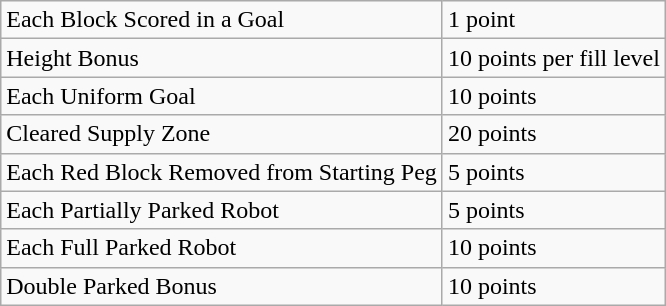<table class="wikitable">
<tr>
<td>Each Block Scored in a Goal</td>
<td>1 point</td>
</tr>
<tr>
<td>Height Bonus</td>
<td>10 points per fill level</td>
</tr>
<tr>
<td>Each Uniform Goal</td>
<td>10 points</td>
</tr>
<tr>
<td>Cleared Supply Zone</td>
<td>20 points</td>
</tr>
<tr>
<td>Each Red Block Removed from Starting Peg</td>
<td>5 points</td>
</tr>
<tr>
<td>Each Partially Parked Robot</td>
<td>5 points</td>
</tr>
<tr>
<td>Each Full Parked Robot</td>
<td>10 points</td>
</tr>
<tr>
<td>Double Parked Bonus</td>
<td>10 points</td>
</tr>
</table>
